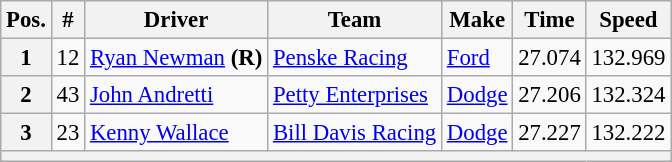<table class="wikitable" style="font-size:95%">
<tr>
<th>Pos.</th>
<th>#</th>
<th>Driver</th>
<th>Team</th>
<th>Make</th>
<th>Time</th>
<th>Speed</th>
</tr>
<tr>
<th>1</th>
<td>12</td>
<td><a href='#'>Ryan Newman</a> <strong>(R)</strong></td>
<td><a href='#'>Penske Racing</a></td>
<td><a href='#'>Ford</a></td>
<td>27.074</td>
<td>132.969</td>
</tr>
<tr>
<th>2</th>
<td>43</td>
<td><a href='#'>John Andretti</a></td>
<td><a href='#'>Petty Enterprises</a></td>
<td><a href='#'>Dodge</a></td>
<td>27.206</td>
<td>132.324</td>
</tr>
<tr>
<th>3</th>
<td>23</td>
<td><a href='#'>Kenny Wallace</a></td>
<td><a href='#'>Bill Davis Racing</a></td>
<td><a href='#'>Dodge</a></td>
<td>27.227</td>
<td>132.222</td>
</tr>
<tr>
<th colspan="7"></th>
</tr>
</table>
